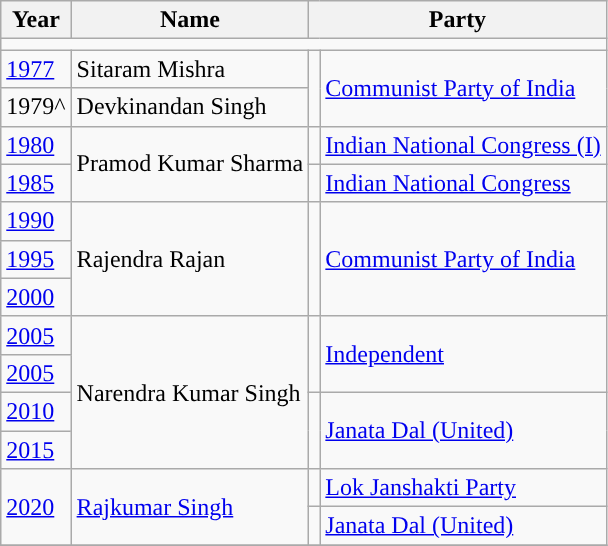<table class="wikitable">
<tr>
<th>Year</th>
<th>Name</th>
<th colspan="2">Party</th>
</tr>
<tr>
<td colspan="4"></td>
</tr>
<tr>
<td><a href='#'>1977</a></td>
<td>Sitaram Mishra</td>
<td rowspan="2" style="background-color: "></td>
<td rowspan="2"><a href='#'>Communist Party of India</a></td>
</tr>
<tr>
<td>1979^</td>
<td>Devkinandan Singh</td>
</tr>
<tr>
<td><a href='#'>1980</a></td>
<td rowspan="2">Pramod Kumar Sharma</td>
<td style="background-color: "></td>
<td><a href='#'>Indian National Congress (I)</a></td>
</tr>
<tr>
<td><a href='#'>1985</a></td>
<td style="background-color: "></td>
<td><a href='#'>Indian National Congress</a></td>
</tr>
<tr>
<td><a href='#'>1990</a></td>
<td rowspan="3">Rajendra Rajan</td>
<td rowspan="3" style="background-color: "></td>
<td rowspan="3"><a href='#'>Communist Party of India</a></td>
</tr>
<tr>
<td><a href='#'>1995</a></td>
</tr>
<tr>
<td><a href='#'>2000</a></td>
</tr>
<tr>
<td><a href='#'>2005</a></td>
<td rowspan="4">Narendra Kumar Singh</td>
<td rowspan="2" style="background-color: "></td>
<td rowspan="2"><a href='#'>Independent</a></td>
</tr>
<tr>
<td><a href='#'>2005</a></td>
</tr>
<tr>
<td><a href='#'>2010</a></td>
<td rowspan="2" style="background-color: "></td>
<td rowspan="2"><a href='#'>Janata Dal (United)</a></td>
</tr>
<tr>
<td><a href='#'>2015</a></td>
</tr>
<tr>
<td rowspan="2"><a href='#'>2020</a></td>
<td rowspan="2"><a href='#'>Rajkumar Singh</a></td>
<td style="background-color: "></td>
<td><a href='#'>Lok Janshakti Party</a></td>
</tr>
<tr>
<td style="background-color: "></td>
<td><a href='#'>Janata Dal (United)</a></td>
</tr>
<tr>
</tr>
</table>
